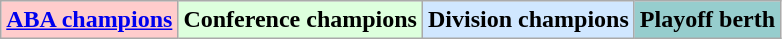<table class="wikitable">
<tr>
<td align="center" bgcolor="#FFCCCC"><strong><a href='#'>ABA champions</a></strong></td>
<td align="center" bgcolor="#ddffdd"><strong>Conference champions</strong></td>
<td align="center" bgcolor="#D0E7FF"><strong>Division champions</strong></td>
<td align="center" bgcolor="#96CDCD"><strong>Playoff berth</strong></td>
</tr>
</table>
